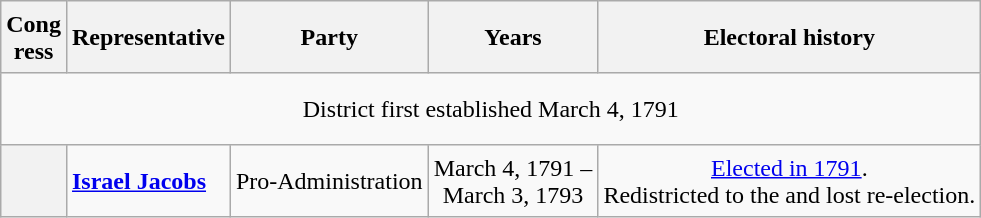<table class=wikitable style=text-align:center>
<tr style="height:3em">
<th>Cong<br>ress</th>
<th>Representative</th>
<th>Party</th>
<th>Years</th>
<th>Electoral history</th>
</tr>
<tr style="height:3em">
<td colspan=6>District first established March 4, 1791</td>
</tr>
<tr style="height:3em">
<th></th>
<td align=left><strong><a href='#'>Israel Jacobs</a></strong><br></td>
<td>Pro-Administration</td>
<td nowrap>March 4, 1791 –<br>March 3, 1793</td>
<td><a href='#'>Elected in 1791</a>.<br>Redistricted to the  and lost re-election.</td>
</tr>
</table>
